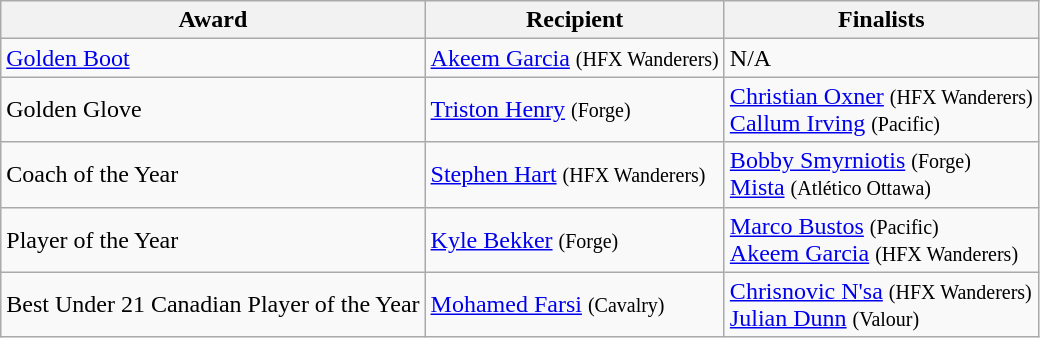<table class="wikitable">
<tr>
<th>Award</th>
<th>Recipient</th>
<th>Finalists</th>
</tr>
<tr>
<td><a href='#'>Golden Boot</a></td>
<td> <a href='#'>Akeem Garcia</a> <small>(HFX Wanderers)</small></td>
<td>N/A</td>
</tr>
<tr>
<td>Golden Glove</td>
<td> <a href='#'>Triston Henry</a> <small>(Forge)</small></td>
<td> <a href='#'>Christian Oxner</a> <small>(HFX Wanderers)</small> <br>  <a href='#'>Callum Irving</a> <small>(Pacific)</small></td>
</tr>
<tr>
<td>Coach of the Year</td>
<td> <a href='#'>Stephen Hart</a> <small>(HFX Wanderers)</small></td>
<td> <a href='#'>Bobby Smyrniotis</a> <small>(Forge)</small><br> <a href='#'>Mista</a> <small>(Atlético Ottawa)</small></td>
</tr>
<tr>
<td>Player of the Year</td>
<td> <a href='#'>Kyle Bekker</a> <small>(Forge)</small></td>
<td> <a href='#'>Marco Bustos</a> <small>(Pacific)</small><br> <a href='#'>Akeem Garcia</a> <small>(HFX Wanderers)</small></td>
</tr>
<tr>
<td>Best Under 21 Canadian Player of the Year</td>
<td> <a href='#'>Mohamed Farsi</a> <small>(Cavalry)</small></td>
<td> <a href='#'>Chrisnovic N'sa</a> <small>(HFX Wanderers)</small><br> <a href='#'>Julian Dunn</a> <small>(Valour)</small></td>
</tr>
</table>
